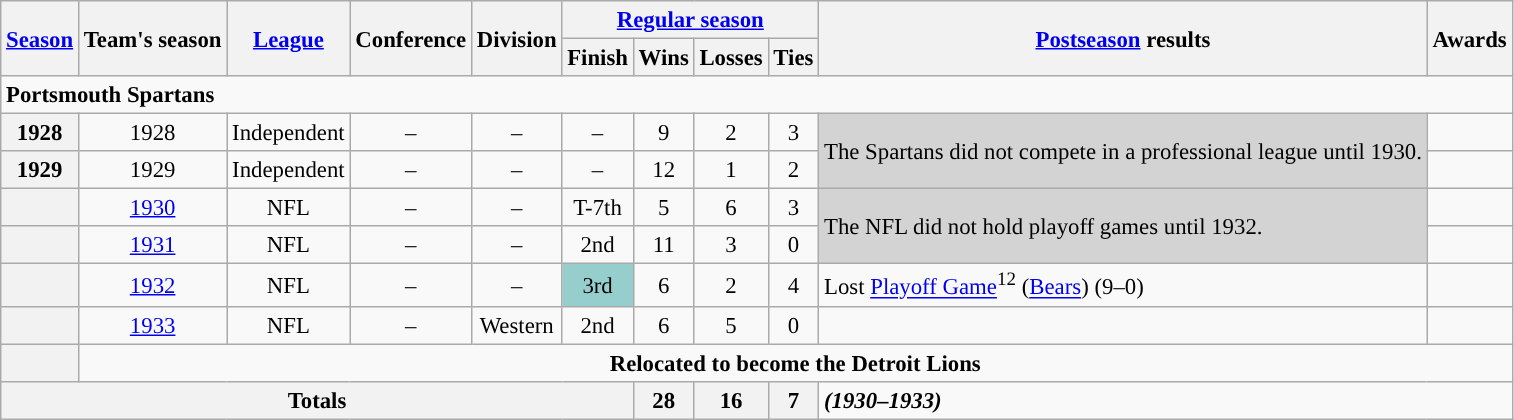<table class="wikitable" style="font-size: 95%">
<tr>
<th rowspan="2"><a href='#'>Season</a></th>
<th rowspan="2">Team's season</th>
<th rowspan="2"><a href='#'>League</a></th>
<th rowspan="2">Conference</th>
<th rowspan="2">Division</th>
<th colspan="4"><a href='#'>Regular season</a></th>
<th rowspan="2"><a href='#'>Postseason</a> results</th>
<th rowspan="2">Awards</th>
</tr>
<tr>
<th>Finish</th>
<th>Wins</th>
<th>Losses</th>
<th>Ties</th>
</tr>
<tr>
<td colspan="11"><strong>Portsmouth Spartans</strong></td>
</tr>
<tr>
<th align="center">1928</th>
<td align="center">1928</td>
<td align="center">Independent</td>
<td align="center">–</td>
<td align="center">–</td>
<td align="center">–</td>
<td align="center">9</td>
<td align="center">2</td>
<td align="center">3</td>
<td bgcolor="lightgray" rowspan="2">The Spartans did not compete in a professional league until 1930.</td>
<td></td>
</tr>
<tr>
<th align="center">1929</th>
<td align="center">1929</td>
<td align="center">Independent</td>
<td align="center">–</td>
<td align="center">–</td>
<td align="center">–</td>
<td align="center">12</td>
<td align="center">1</td>
<td align="center">2</td>
<td></td>
</tr>
<tr>
<th align="center"></th>
<td align="center"><a href='#'>1930</a></td>
<td align="center">NFL</td>
<td align="center">–</td>
<td align="center">–</td>
<td align="center">T-7th</td>
<td align="center">5</td>
<td align="center">6</td>
<td align="center">3</td>
<td bgcolor="lightgray" rowspan="2">The NFL did not hold playoff games until 1932.</td>
<td></td>
</tr>
<tr>
<th align="center"></th>
<td align="center"><a href='#'>1931</a></td>
<td align="center">NFL</td>
<td align="center">–</td>
<td align="center">–</td>
<td align="center">2nd</td>
<td align="center">11</td>
<td align="center">3</td>
<td align="center">0</td>
<td></td>
</tr>
<tr>
<th align="center"></th>
<td align="center"><a href='#'>1932</a></td>
<td align="center">NFL</td>
<td align="center">–</td>
<td align="center">–</td>
<td align="center" bgcolor="#96CDCD">3rd</td>
<td align="center">6</td>
<td align="center">2</td>
<td align="center">4</td>
<td>Lost <a href='#'>Playoff Game</a><sup>12</sup> (<a href='#'>Bears</a>) (9–0)</td>
<td></td>
</tr>
<tr>
<th align="center"></th>
<td align="center"><a href='#'>1933</a></td>
<td align="center">NFL</td>
<td align="center">–</td>
<td align="center">Western</td>
<td align="center">2nd</td>
<td align="center">6</td>
<td align="center">5</td>
<td align="center">0</td>
<td></td>
<td></td>
</tr>
<tr>
<th align="center"></th>
<td colspan="12" align="center"><strong>Relocated to become the Detroit Lions</strong></td>
</tr>
<tr>
<th colspan="6" align="center">Totals</th>
<th align="center">28</th>
<th align="center">16</th>
<th align="center">7</th>
<td colspan="2"><strong><em>(1930–1933)</em></strong></td>
</tr>
</table>
